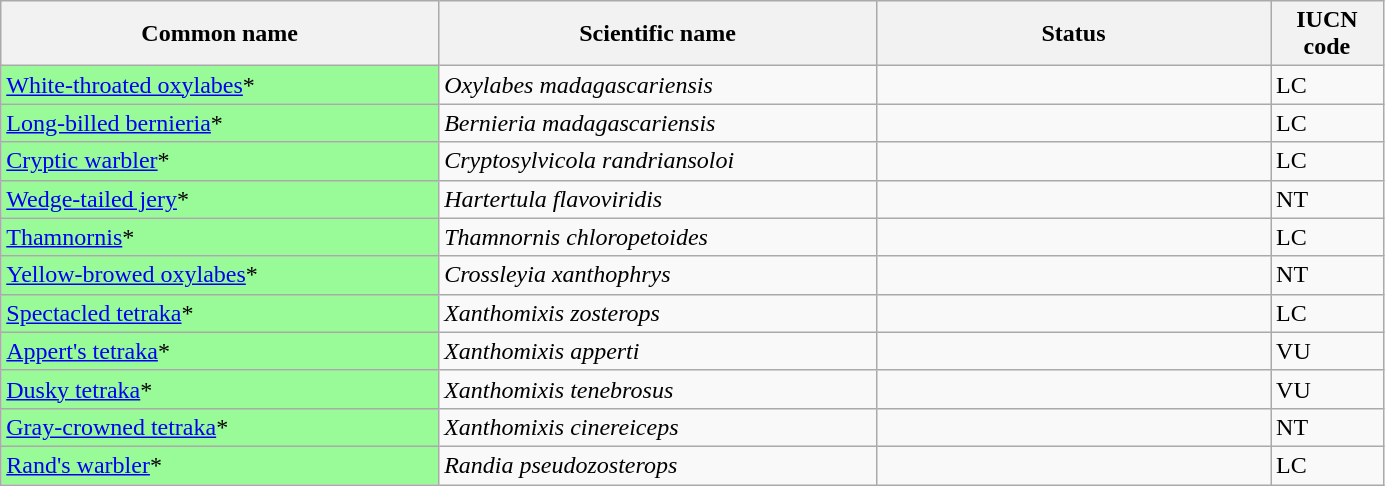<table width=73% class="wikitable sortable">
<tr>
<th width=20%>Common name</th>
<th width=20%>Scientific name</th>
<th width=18%>Status</th>
<th width=5%>IUCN code</th>
</tr>
<tr>
<td style="background:palegreen; color:black"><a href='#'>White-throated oxylabes</a>*</td>
<td><em>Oxylabes madagascariensis</em></td>
<td></td>
<td>LC</td>
</tr>
<tr>
<td style="background:palegreen; color:black"><a href='#'>Long-billed bernieria</a>*</td>
<td><em>Bernieria madagascariensis</em></td>
<td></td>
<td>LC</td>
</tr>
<tr>
<td style="background:palegreen; color:black"><a href='#'>Cryptic warbler</a>*</td>
<td><em>Cryptosylvicola randriansoloi</em></td>
<td></td>
<td>LC</td>
</tr>
<tr>
<td style="background:palegreen; color:black"><a href='#'>Wedge-tailed jery</a>*</td>
<td><em>Hartertula flavoviridis</em></td>
<td></td>
<td>NT</td>
</tr>
<tr>
<td style="background:palegreen; color:black"><a href='#'>Thamnornis</a>*</td>
<td><em>Thamnornis chloropetoides</em></td>
<td></td>
<td>LC</td>
</tr>
<tr>
<td style="background:palegreen; color:black"><a href='#'>Yellow-browed oxylabes</a>*</td>
<td><em>Crossleyia xanthophrys</em></td>
<td></td>
<td>NT</td>
</tr>
<tr>
<td style="background:palegreen; color:black"><a href='#'>Spectacled tetraka</a>*</td>
<td><em>Xanthomixis zosterops</em></td>
<td></td>
<td>LC</td>
</tr>
<tr>
<td style="background:palegreen; color:black"><a href='#'>Appert's tetraka</a>*</td>
<td><em>Xanthomixis apperti</em></td>
<td></td>
<td>VU</td>
</tr>
<tr>
<td style="background:palegreen; color:black"><a href='#'>Dusky tetraka</a>*</td>
<td><em>Xanthomixis tenebrosus</em></td>
<td></td>
<td>VU</td>
</tr>
<tr>
<td style="background:palegreen; color:black"><a href='#'>Gray-crowned tetraka</a>*</td>
<td><em>Xanthomixis cinereiceps</em></td>
<td></td>
<td>NT</td>
</tr>
<tr>
<td style="background:palegreen; color:black"><a href='#'>Rand's warbler</a>*</td>
<td><em>Randia pseudozosterops</em></td>
<td></td>
<td>LC</td>
</tr>
</table>
